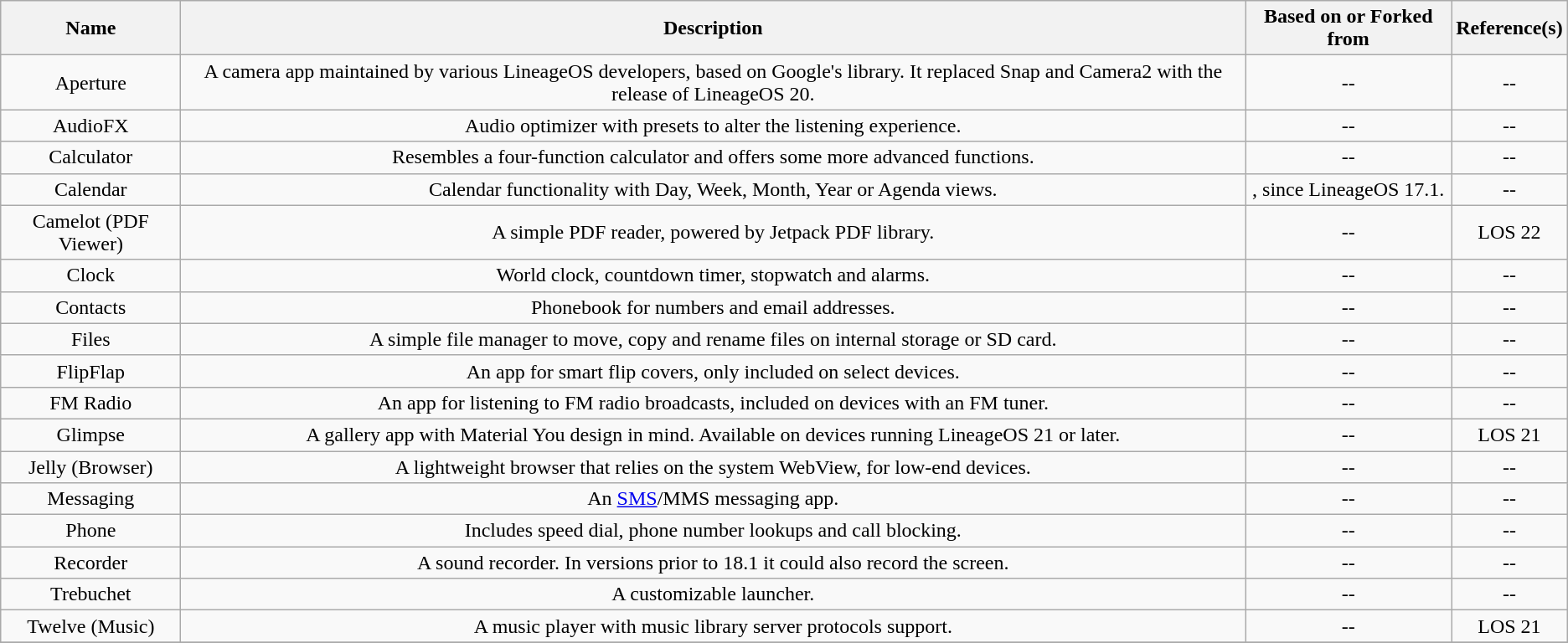<table class="wikitable sortable mw-collapsible">
<tr>
<th>Name</th>
<th>Description</th>
<th>Based on or Forked from</th>
<th>Reference(s)</th>
</tr>
<tr>
<td rowspan="1" align="center">Aperture</td>
<td style="text-align: center;">A camera app maintained by various LineageOS developers, based on Google's  library. It replaced Snap and Camera2 with the release of LineageOS 20.</td>
<td style="text-align: center;">--</td>
<td style="text-align: center;">--</td>
</tr>
<tr>
<td rowspan="1" align="center">AudioFX</td>
<td style="text-align: center;">Audio optimizer with presets to alter the listening experience.</td>
<td style="text-align: center;">--</td>
<td style="text-align: center;">--</td>
</tr>
<tr>
<td rowspan="1" align="center">Calculator</td>
<td style="text-align: center;">Resembles a four-function calculator and offers some more advanced functions.</td>
<td style="text-align: center;">--</td>
<td style="text-align: center;">--</td>
</tr>
<tr>
<td rowspan="1" align="center">Calendar</td>
<td style="text-align: center;">Calendar functionality with Day, Week, Month, Year or Agenda views.</td>
<td style="text-align: center;">, since LineageOS 17.1.</td>
<td style="text-align: center;">--</td>
</tr>
<tr>
<td rowspan="1" align="center">Camelot (PDF Viewer)</td>
<td style="text-align: center;">A simple PDF reader, powered by Jetpack PDF library.</td>
<td style="text-align: center;">--</td>
<td style="text-align: center;">LOS 22</td>
</tr>
<tr>
<td rowspan="1" align="center">Clock</td>
<td style="text-align: center;">World clock, countdown timer, stopwatch and alarms.</td>
<td style="text-align: center;">--</td>
<td style="text-align: center;">--</td>
</tr>
<tr>
<td rowspan="1" align="center">Contacts</td>
<td style="text-align: center;">Phonebook for numbers and email addresses.</td>
<td style="text-align: center;">--</td>
<td style="text-align: center;">--</td>
</tr>
<tr>
<td rowspan="1" align="center">Files</td>
<td style="text-align: center;">A simple file manager to move, copy and rename files on internal storage or SD card.</td>
<td style="text-align: center;">--</td>
<td style="text-align: center;">--</td>
</tr>
<tr>
<td rowspan="1" align="center">FlipFlap</td>
<td style="text-align: center;">An app for smart flip covers, only included on select devices.</td>
<td style="text-align: center;">--</td>
<td style="text-align: center;">--</td>
</tr>
<tr>
<td rowspan="1" align="center">FM Radio</td>
<td style="text-align: center;">An app for listening to FM radio broadcasts, included on devices with an FM tuner.</td>
<td style="text-align: center;">--</td>
<td style="text-align: center;">--</td>
</tr>
<tr>
<td rowspan="1" align="center">Glimpse</td>
<td style="text-align: center;">A gallery app with Material You design in mind. Available on devices running LineageOS 21 or later.</td>
<td style="text-align: center;">--</td>
<td style="text-align: center;">LOS 21</td>
</tr>
<tr>
<td rowspan="1" align="center">Jelly (Browser)</td>
<td style="text-align: center;">A lightweight browser that relies on the system WebView, for low-end devices.</td>
<td style="text-align: center;">--</td>
<td style="text-align: center;">--</td>
</tr>
<tr>
<td rowspan="1" align="center">Messaging</td>
<td style="text-align: center;">An <a href='#'>SMS</a>/MMS messaging app.</td>
<td style="text-align: center;">--</td>
<td style="text-align: center;">--</td>
</tr>
<tr>
<td rowspan="1" align="center">Phone</td>
<td style="text-align: center;">Includes speed dial, phone number lookups and call blocking.</td>
<td style="text-align: center;">--</td>
<td style="text-align: center;">--</td>
</tr>
<tr>
<td rowspan="1" align="center">Recorder</td>
<td style="text-align: center;">A sound recorder. In versions prior to 18.1 it could also record the screen.</td>
<td style="text-align: center;">--</td>
<td style="text-align: center;">--</td>
</tr>
<tr>
<td rowspan="1" align="center">Trebuchet</td>
<td style="text-align: center;">A customizable launcher.</td>
<td style="text-align: center;">--</td>
<td style="text-align: center;">--</td>
</tr>
<tr>
<td rowspan="1" align="center">Twelve (Music)</td>
<td style="text-align: center;">A music player with music library server protocols support.</td>
<td style="text-align: center;">--</td>
<td style="text-align: center;">LOS 21</td>
</tr>
<tr>
</tr>
</table>
